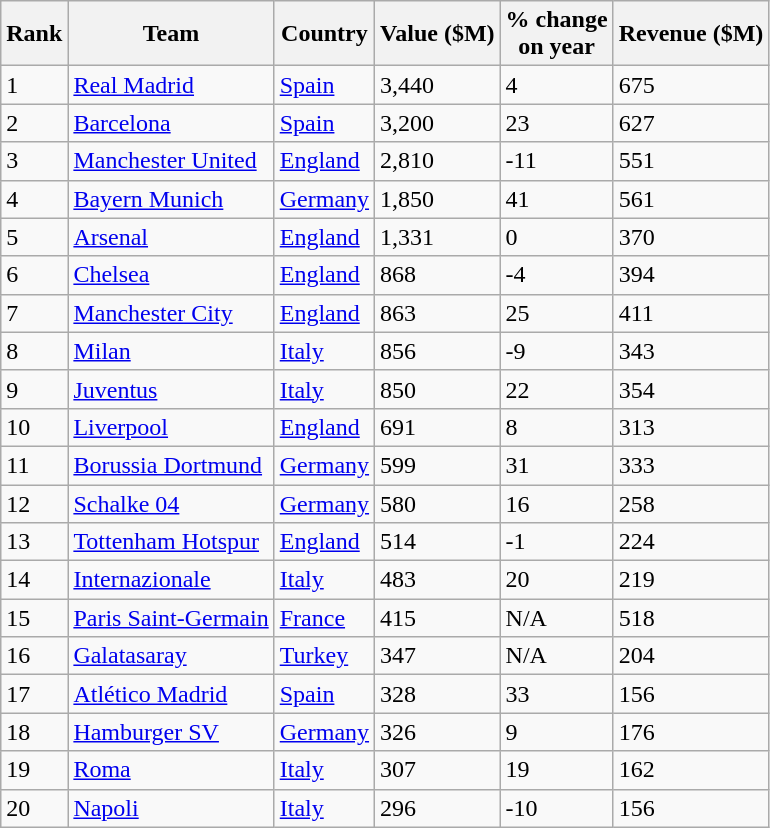<table class="sortable wikitable">
<tr>
<th>Rank</th>
<th>Team</th>
<th>Country</th>
<th>Value ($M)</th>
<th>% change<br>on year</th>
<th>Revenue ($M)</th>
</tr>
<tr>
<td>1</td>
<td><a href='#'>Real Madrid</a></td>
<td> <a href='#'>Spain</a></td>
<td>3,440</td>
<td>4</td>
<td>675</td>
</tr>
<tr>
<td>2</td>
<td><a href='#'>Barcelona</a></td>
<td> <a href='#'>Spain</a></td>
<td>3,200</td>
<td>23</td>
<td>627</td>
</tr>
<tr>
<td>3</td>
<td><a href='#'>Manchester United</a></td>
<td> <a href='#'>England</a></td>
<td>2,810</td>
<td>-11</td>
<td>551</td>
</tr>
<tr>
<td>4</td>
<td><a href='#'>Bayern Munich</a></td>
<td> <a href='#'>Germany</a></td>
<td>1,850</td>
<td>41</td>
<td>561</td>
</tr>
<tr>
<td>5</td>
<td><a href='#'>Arsenal</a></td>
<td> <a href='#'>England</a></td>
<td>1,331</td>
<td>0</td>
<td>370</td>
</tr>
<tr>
<td>6</td>
<td><a href='#'>Chelsea</a></td>
<td> <a href='#'>England</a></td>
<td>868</td>
<td>-4</td>
<td>394</td>
</tr>
<tr>
<td>7</td>
<td><a href='#'>Manchester City</a></td>
<td> <a href='#'>England</a></td>
<td>863</td>
<td>25</td>
<td>411</td>
</tr>
<tr>
<td>8</td>
<td><a href='#'>Milan</a></td>
<td> <a href='#'>Italy</a></td>
<td>856</td>
<td>-9</td>
<td>343</td>
</tr>
<tr>
<td>9</td>
<td><a href='#'>Juventus</a></td>
<td> <a href='#'>Italy</a></td>
<td>850</td>
<td>22</td>
<td>354</td>
</tr>
<tr>
<td>10</td>
<td><a href='#'>Liverpool</a></td>
<td> <a href='#'>England</a></td>
<td>691</td>
<td>8</td>
<td>313</td>
</tr>
<tr>
<td>11</td>
<td><a href='#'>Borussia Dortmund</a></td>
<td> <a href='#'>Germany</a></td>
<td>599</td>
<td>31</td>
<td>333</td>
</tr>
<tr>
<td>12</td>
<td><a href='#'>Schalke 04</a></td>
<td> <a href='#'>Germany</a></td>
<td>580</td>
<td>16</td>
<td>258</td>
</tr>
<tr>
<td>13</td>
<td><a href='#'>Tottenham Hotspur</a></td>
<td> <a href='#'>England</a></td>
<td>514</td>
<td>-1</td>
<td>224</td>
</tr>
<tr>
<td>14</td>
<td><a href='#'>Internazionale</a></td>
<td> <a href='#'>Italy</a></td>
<td>483</td>
<td>20</td>
<td>219</td>
</tr>
<tr>
<td>15</td>
<td><a href='#'>Paris Saint-Germain</a></td>
<td> <a href='#'>France</a></td>
<td>415</td>
<td>N/A</td>
<td>518</td>
</tr>
<tr>
<td>16</td>
<td><a href='#'>Galatasaray</a></td>
<td> <a href='#'>Turkey</a></td>
<td>347</td>
<td>N/A</td>
<td>204</td>
</tr>
<tr>
<td>17</td>
<td><a href='#'>Atlético Madrid</a></td>
<td> <a href='#'>Spain</a></td>
<td>328</td>
<td>33</td>
<td>156</td>
</tr>
<tr>
<td>18</td>
<td><a href='#'>Hamburger SV</a></td>
<td> <a href='#'>Germany</a></td>
<td>326</td>
<td>9</td>
<td>176</td>
</tr>
<tr>
<td>19</td>
<td><a href='#'>Roma</a></td>
<td> <a href='#'>Italy</a></td>
<td>307</td>
<td>19</td>
<td>162</td>
</tr>
<tr>
<td>20</td>
<td><a href='#'>Napoli</a></td>
<td> <a href='#'>Italy</a></td>
<td>296</td>
<td>-10</td>
<td>156</td>
</tr>
</table>
